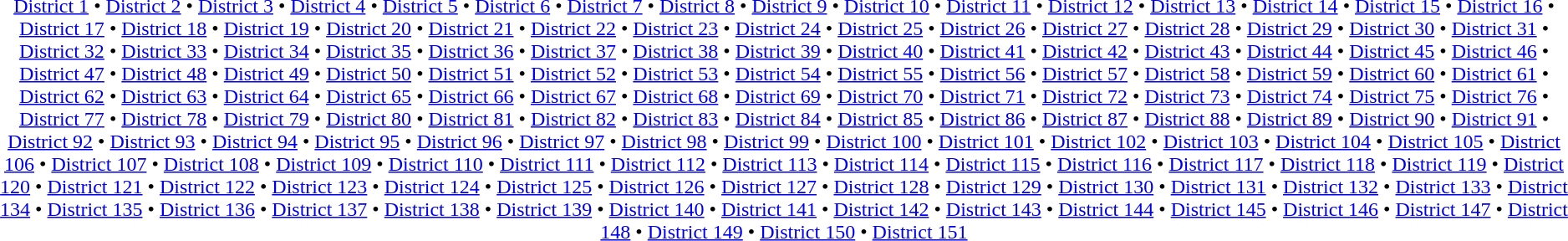<table id=toc class=toc summary=Contents>
<tr>
<td align=center><br><a href='#'>District 1</a> • <a href='#'>District 2</a> • <a href='#'>District 3</a> • <a href='#'>District 4</a> • <a href='#'>District 5</a> • <a href='#'>District 6</a> • <a href='#'>District 7</a> • <a href='#'>District 8</a> • <a href='#'>District 9</a> • <a href='#'>District 10</a> • <a href='#'>District 11</a> • <a href='#'>District 12</a> • <a href='#'>District 13</a> • <a href='#'>District 14</a> • <a href='#'>District 15</a> • <a href='#'>District 16</a> • <a href='#'>District 17</a> • <a href='#'>District 18</a> • <a href='#'>District 19</a> • <a href='#'>District 20</a> • <a href='#'>District 21</a> • <a href='#'>District 22</a> • <a href='#'>District 23</a> • <a href='#'>District 24</a> • <a href='#'>District 25</a> • <a href='#'>District 26</a> • <a href='#'>District 27</a> • <a href='#'>District 28</a> • <a href='#'>District 29</a> • <a href='#'>District 30</a> • <a href='#'>District 31</a> • <a href='#'>District 32</a> • <a href='#'>District 33</a> • <a href='#'>District 34</a> • <a href='#'>District 35</a> • <a href='#'>District 36</a> • <a href='#'>District 37</a> • <a href='#'>District 38</a> • <a href='#'>District 39</a> • <a href='#'>District 40</a> • <a href='#'>District 41</a> • <a href='#'>District 42</a> • <a href='#'>District 43</a> • <a href='#'>District 44</a> • <a href='#'>District 45</a> • <a href='#'>District 46</a> • <a href='#'>District 47</a> • <a href='#'>District 48</a> • <a href='#'>District 49</a> • <a href='#'>District 50</a> • <a href='#'>District 51</a> • <a href='#'>District 52</a> • <a href='#'>District 53</a> • <a href='#'>District 54</a> • <a href='#'>District 55</a> • <a href='#'>District 56</a> • <a href='#'>District 57</a> • <a href='#'>District 58</a> • <a href='#'>District 59</a> • <a href='#'>District 60</a> • <a href='#'>District 61</a> • <a href='#'>District 62</a> • <a href='#'>District 63</a> • <a href='#'>District 64</a> • <a href='#'>District 65</a> • <a href='#'>District 66</a> • <a href='#'>District 67</a> • <a href='#'>District 68</a> • <a href='#'>District 69</a> • <a href='#'>District 70</a> • <a href='#'>District 71</a> • <a href='#'>District 72</a> • <a href='#'>District 73</a> • <a href='#'>District 74</a> • <a href='#'>District 75</a> • <a href='#'>District 76</a> • <a href='#'>District 77</a> • <a href='#'>District 78</a> • <a href='#'>District 79</a> • <a href='#'>District 80</a> • <a href='#'>District 81</a> • <a href='#'>District 82</a> • <a href='#'>District 83</a> • <a href='#'>District 84</a> • <a href='#'>District 85</a> • <a href='#'>District 86</a> • <a href='#'>District 87</a> • <a href='#'>District 88</a> • <a href='#'>District 89</a> • <a href='#'>District 90</a> • <a href='#'>District 91</a> • <a href='#'>District 92</a> • <a href='#'>District 93</a> • <a href='#'>District 94</a> • <a href='#'>District 95</a> • <a href='#'>District 96</a> • <a href='#'>District 97</a> • <a href='#'>District 98</a> • <a href='#'>District 99</a> • <a href='#'>District 100</a> • <a href='#'>District 101</a> • <a href='#'>District 102</a> • <a href='#'>District 103</a> • <a href='#'>District 104</a> • <a href='#'>District 105</a> • <a href='#'>District 106</a> • <a href='#'>District 107</a> • <a href='#'>District 108</a> • <a href='#'>District 109</a> • <a href='#'>District 110</a> • <a href='#'>District 111</a> • <a href='#'>District 112</a> • <a href='#'>District 113</a> • <a href='#'>District 114</a> • <a href='#'>District 115</a> • <a href='#'>District 116</a> • <a href='#'>District 117</a> • <a href='#'>District 118</a> • <a href='#'>District 119</a> • <a href='#'>District 120</a> • <a href='#'>District 121</a> • <a href='#'>District 122</a> • <a href='#'>District 123</a> • <a href='#'>District 124</a> • <a href='#'>District 125</a> • <a href='#'>District 126</a> • <a href='#'>District 127</a> • <a href='#'>District 128</a> • <a href='#'>District 129</a> • <a href='#'>District 130</a> • <a href='#'>District 131</a> • <a href='#'>District 132</a> • <a href='#'>District 133</a> • <a href='#'>District 134</a> • <a href='#'>District 135</a> • <a href='#'>District 136</a> • <a href='#'>District 137</a> • <a href='#'>District 138</a> • <a href='#'>District 139</a> • <a href='#'>District 140</a> • <a href='#'>District 141</a> • <a href='#'>District 142</a> • <a href='#'>District 143</a> • <a href='#'>District 144</a> • <a href='#'>District 145</a> • <a href='#'>District 146</a> • <a href='#'>District 147</a> • <a href='#'>District 148</a> • <a href='#'>District 149</a> • <a href='#'>District 150</a> • <a href='#'>District 151</a></td>
</tr>
</table>
